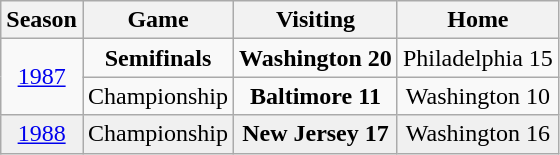<table class="wikitable">
<tr>
<th>Season</th>
<th>Game</th>
<th>Visiting</th>
<th>Home</th>
</tr>
<tr ALIGN=center>
<td rowspan="2"><a href='#'>1987</a></td>
<td><strong>Semifinals</strong></td>
<td><strong>Washington 20</strong></td>
<td>Philadelphia 15</td>
</tr>
<tr ALIGN=center>
<td>Championship</td>
<td><strong>Baltimore 11</strong></td>
<td>Washington 10</td>
</tr>
<tr ALIGN=center bgcolor="#f0f0f0">
<td><a href='#'>1988</a></td>
<td>Championship</td>
<td><strong>New Jersey 17</strong></td>
<td>Washington 16</td>
</tr>
</table>
